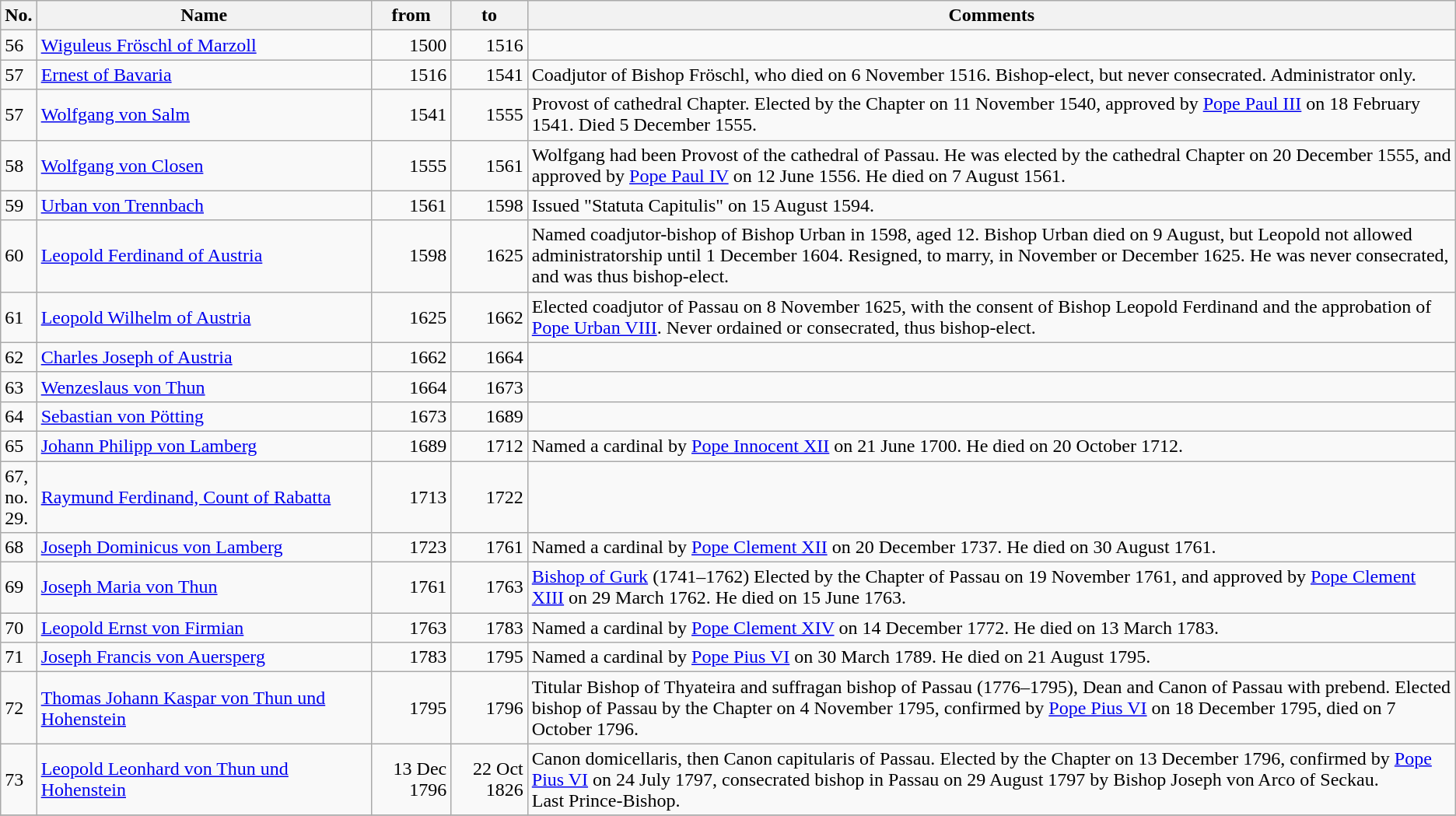<table class="wikitable">
<tr>
<th bgcolor="silver" width="1%">No.</th>
<th bgcolor="silver" width="23%">Name</th>
<th bgcolor="silver">from</th>
<th bgcolor="silver">to</th>
<th bgcolor="silver">Comments</th>
</tr>
<tr>
<td>56</td>
<td><a href='#'>Wiguleus Fröschl of Marzoll</a></td>
<td align="right">1500</td>
<td align="right">1516</td>
<td> </td>
</tr>
<tr>
<td>57</td>
<td><a href='#'>Ernest of Bavaria</a></td>
<td align="right">1516</td>
<td align="right">1541</td>
<td>Coadjutor of Bishop Fröschl, who died on 6 November 1516. Bishop-elect, but never consecrated. Administrator only.</td>
</tr>
<tr>
<td>57</td>
<td><a href='#'>Wolfgang von Salm</a></td>
<td align="right">1541</td>
<td align="right">1555</td>
<td>Provost of cathedral Chapter. Elected by the Chapter on 11 November 1540, approved by <a href='#'>Pope Paul III</a> on 18 February 1541. Died 5 December 1555.</td>
</tr>
<tr>
<td>58</td>
<td><a href='#'>Wolfgang von Closen</a></td>
<td align="right">1555</td>
<td align="right">1561</td>
<td>Wolfgang had been Provost of the cathedral of Passau. He was elected by the cathedral Chapter on 20 December 1555, and approved by <a href='#'>Pope Paul IV</a> on 12 June 1556. He died on 7 August 1561.</td>
</tr>
<tr>
<td>59</td>
<td><a href='#'>Urban von Trennbach</a></td>
<td align="right">1561</td>
<td align="right">1598</td>
<td>Issued "Statuta Capitulis" on 15 August 1594.</td>
</tr>
<tr>
<td>60</td>
<td><a href='#'>Leopold Ferdinand of Austria</a></td>
<td align="right">1598</td>
<td align="right">1625</td>
<td>Named coadjutor-bishop of Bishop Urban in 1598, aged 12. Bishop Urban died on 9 August, but Leopold not allowed administratorship until 1 December 1604. Resigned, to marry, in November or December 1625. He was never consecrated, and was thus bishop-elect.</td>
</tr>
<tr>
<td>61</td>
<td><a href='#'>Leopold Wilhelm of Austria</a></td>
<td align="right">1625</td>
<td align="right">1662</td>
<td>Elected coadjutor of Passau on 8 November 1625, with the consent of Bishop Leopold Ferdinand and the approbation of <a href='#'>Pope Urban VIII</a>. Never ordained or consecrated, thus bishop-elect.</td>
</tr>
<tr>
<td>62</td>
<td><a href='#'>Charles Joseph of Austria</a></td>
<td align="right">1662</td>
<td align="right">1664</td>
<td> </td>
</tr>
<tr>
<td>63</td>
<td><a href='#'>Wenzeslaus von Thun</a></td>
<td align="right">1664</td>
<td align="right">1673</td>
<td> </td>
</tr>
<tr>
<td>64</td>
<td><a href='#'>Sebastian von Pötting</a></td>
<td align="right">1673</td>
<td align="right">1689</td>
<td> </td>
</tr>
<tr>
<td>65</td>
<td><a href='#'>Johann Philipp von Lamberg</a></td>
<td align="right">1689</td>
<td align="right">1712</td>
<td>Named a cardinal by <a href='#'>Pope Innocent XII</a> on 21 June 1700. He died on 20 October 1712.</td>
</tr>
<tr>
<td>67, no. 29.</td>
<td><a href='#'>Raymund Ferdinand, Count of Rabatta</a></td>
<td align="right">1713</td>
<td align="right">1722</td>
<td> </td>
</tr>
<tr>
<td>68</td>
<td><a href='#'>Joseph Dominicus von Lamberg</a></td>
<td align="right">1723</td>
<td align="right">1761</td>
<td>Named a cardinal by <a href='#'>Pope Clement XII</a> on 20 December 1737. He died on 30 August 1761.</td>
</tr>
<tr>
<td>69</td>
<td><a href='#'>Joseph Maria von Thun</a></td>
<td align="right">1761</td>
<td align="right">1763</td>
<td><a href='#'>Bishop of Gurk</a> (1741–1762) Elected by the Chapter of Passau on 19 November 1761, and approved by <a href='#'>Pope Clement XIII</a> on 29 March 1762. He died on 15 June 1763.</td>
</tr>
<tr>
<td>70</td>
<td><a href='#'>Leopold Ernst von Firmian</a></td>
<td align="right">1763</td>
<td align="right">1783</td>
<td>Named a cardinal by <a href='#'>Pope Clement XIV</a> on 14 December 1772. He died on 13 March 1783.</td>
</tr>
<tr>
<td>71</td>
<td><a href='#'>Joseph Francis von Auersperg</a></td>
<td align="right">1783</td>
<td align="right">1795</td>
<td>Named a cardinal by <a href='#'>Pope Pius VI</a> on 30 March 1789. He died on 21 August 1795.</td>
</tr>
<tr>
<td>72</td>
<td><a href='#'>Thomas Johann Kaspar von Thun und Hohenstein</a></td>
<td align="right">1795</td>
<td align="right">1796</td>
<td>Titular Bishop of Thyateira and suffragan bishop of Passau (1776–1795), Dean and Canon of Passau with prebend. Elected bishop of Passau by the Chapter on 4 November 1795, confirmed by <a href='#'>Pope Pius VI</a> on 18 December 1795, died on 7 October 1796.</td>
</tr>
<tr>
<td>73</td>
<td><a href='#'>Leopold Leonhard von Thun und Hohenstein</a></td>
<td align="right">13 Dec 1796</td>
<td align="right">22 Oct 1826</td>
<td>Canon domicellaris, then Canon capitularis of Passau. Elected by the Chapter on 13 December 1796, confirmed by <a href='#'>Pope Pius VI</a> on 24 July 1797, consecrated bishop in Passau on 29 August 1797 by Bishop Joseph von Arco of Seckau.<br> Last Prince-Bishop.</td>
</tr>
<tr>
</tr>
</table>
